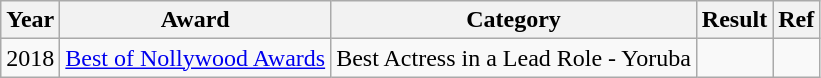<table class="wikitable sortable">
<tr>
<th>Year</th>
<th>Award</th>
<th>Category</th>
<th>Result</th>
<th>Ref</th>
</tr>
<tr>
<td>2018</td>
<td><a href='#'>Best of Nollywood Awards</a></td>
<td>Best Actress in a Lead Role - Yoruba</td>
<td></td>
<td></td>
</tr>
</table>
